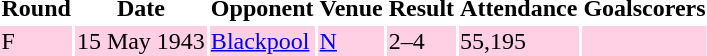<table>
<tr>
<th>Round</th>
<th>Date</th>
<th>Opponent</th>
<th>Venue</th>
<th>Result</th>
<th>Attendance</th>
<th>Goalscorers</th>
</tr>
<tr style="background:#ffd0e3;">
<td>F</td>
<td>15 May 1943</td>
<td><a href='#'>Blackpool</a></td>
<td><a href='#'>N</a></td>
<td>2–4</td>
<td>55,195</td>
<td></td>
</tr>
</table>
